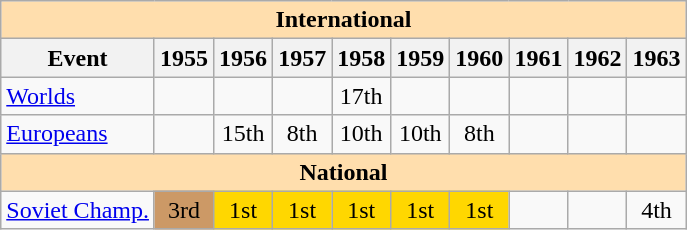<table class="wikitable" style="text-align:center">
<tr>
<th style="background-color: #ffdead; " colspan=10 align=center>International</th>
</tr>
<tr>
<th>Event</th>
<th>1955</th>
<th>1956</th>
<th>1957</th>
<th>1958</th>
<th>1959</th>
<th>1960</th>
<th>1961</th>
<th>1962</th>
<th>1963</th>
</tr>
<tr>
<td align=left><a href='#'>Worlds</a></td>
<td></td>
<td></td>
<td></td>
<td>17th</td>
<td></td>
<td></td>
<td></td>
<td></td>
<td></td>
</tr>
<tr>
<td align=left><a href='#'>Europeans</a></td>
<td></td>
<td>15th</td>
<td>8th</td>
<td>10th</td>
<td>10th</td>
<td>8th</td>
<td></td>
<td></td>
<td></td>
</tr>
<tr>
<th style="background-color: #ffdead; " colspan=10 align=center>National</th>
</tr>
<tr>
<td align=left><a href='#'>Soviet Champ.</a></td>
<td bgcolor=cc9966>3rd</td>
<td bgcolor=gold>1st</td>
<td bgcolor=gold>1st</td>
<td bgcolor=gold>1st</td>
<td bgcolor=gold>1st</td>
<td bgcolor=gold>1st</td>
<td></td>
<td></td>
<td align=center>4th</td>
</tr>
</table>
